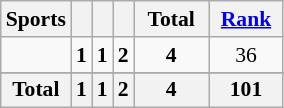<table class="wikitable" style="text-align:center; font-size:90%">
<tr>
<th>Sports</th>
<th width:3em; font-weight:bold;"></th>
<th width:3em; font-weight:bold;"></th>
<th width:3em; font-weight:bold;"></th>
<th style="width:3em; font-weight:bold;">Total</th>
<th style="width:3em; font-weight:bold;"><a href='#'>Rank</a></th>
</tr>
<tr>
<td align=left></td>
<td><strong>1</strong></td>
<td><strong>1</strong></td>
<td><strong>2</strong></td>
<td><strong>4</strong></td>
<td>36</td>
</tr>
<tr>
</tr>
<tr class="sortbottom">
<th>Total</th>
<th>1</th>
<th>1</th>
<th>2</th>
<th>4</th>
<th bgcolor=ffdab9>101</th>
</tr>
</table>
